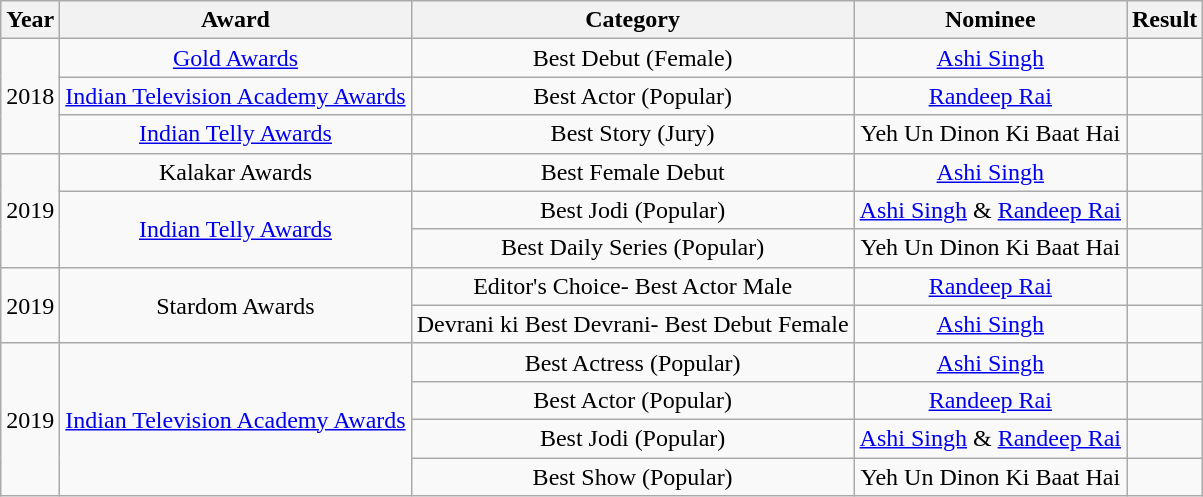<table class="wikitable" style="text-align:center;">
<tr>
<th>Year</th>
<th>Award</th>
<th>Category</th>
<th>Nominee</th>
<th>Result</th>
</tr>
<tr>
<td rowspan=3>2018</td>
<td><a href='#'>Gold Awards</a></td>
<td>Best Debut (Female)</td>
<td><a href='#'>Ashi Singh</a></td>
<td></td>
</tr>
<tr>
<td><a href='#'>Indian Television Academy Awards</a></td>
<td>Best Actor (Popular)</td>
<td><a href='#'>Randeep Rai</a></td>
<td></td>
</tr>
<tr>
<td><a href='#'>Indian Telly Awards</a></td>
<td>Best Story (Jury)</td>
<td>Yeh Un Dinon Ki Baat Hai</td>
<td></td>
</tr>
<tr>
<td rowspan=3>2019</td>
<td>Kalakar Awards</td>
<td>Best Female Debut</td>
<td><a href='#'>Ashi Singh</a></td>
<td></td>
</tr>
<tr>
<td rowspan=2><a href='#'>Indian Telly Awards</a></td>
<td>Best Jodi (Popular)</td>
<td><a href='#'>Ashi Singh</a> & <a href='#'>Randeep Rai</a></td>
<td></td>
</tr>
<tr>
<td>Best Daily Series (Popular)</td>
<td>Yeh Un Dinon Ki Baat Hai</td>
<td></td>
</tr>
<tr>
<td rowspan=2>2019</td>
<td rowspan=2>Stardom Awards</td>
<td>Editor's Choice- Best Actor Male</td>
<td><a href='#'>Randeep Rai</a></td>
<td></td>
</tr>
<tr>
<td>Devrani ki Best Devrani- Best Debut Female</td>
<td><a href='#'>Ashi Singh</a></td>
<td></td>
</tr>
<tr>
<td rowspan=4>2019</td>
<td rowspan=4><a href='#'>Indian Television Academy Awards</a></td>
<td>Best Actress (Popular)</td>
<td><a href='#'>Ashi Singh</a></td>
<td></td>
</tr>
<tr>
<td>Best Actor (Popular)</td>
<td><a href='#'>Randeep Rai</a></td>
<td></td>
</tr>
<tr>
<td>Best Jodi (Popular)</td>
<td><a href='#'>Ashi Singh</a> & <a href='#'>Randeep Rai</a></td>
<td></td>
</tr>
<tr>
<td>Best Show (Popular)</td>
<td>Yeh Un Dinon Ki Baat Hai</td>
<td></td>
</tr>
</table>
